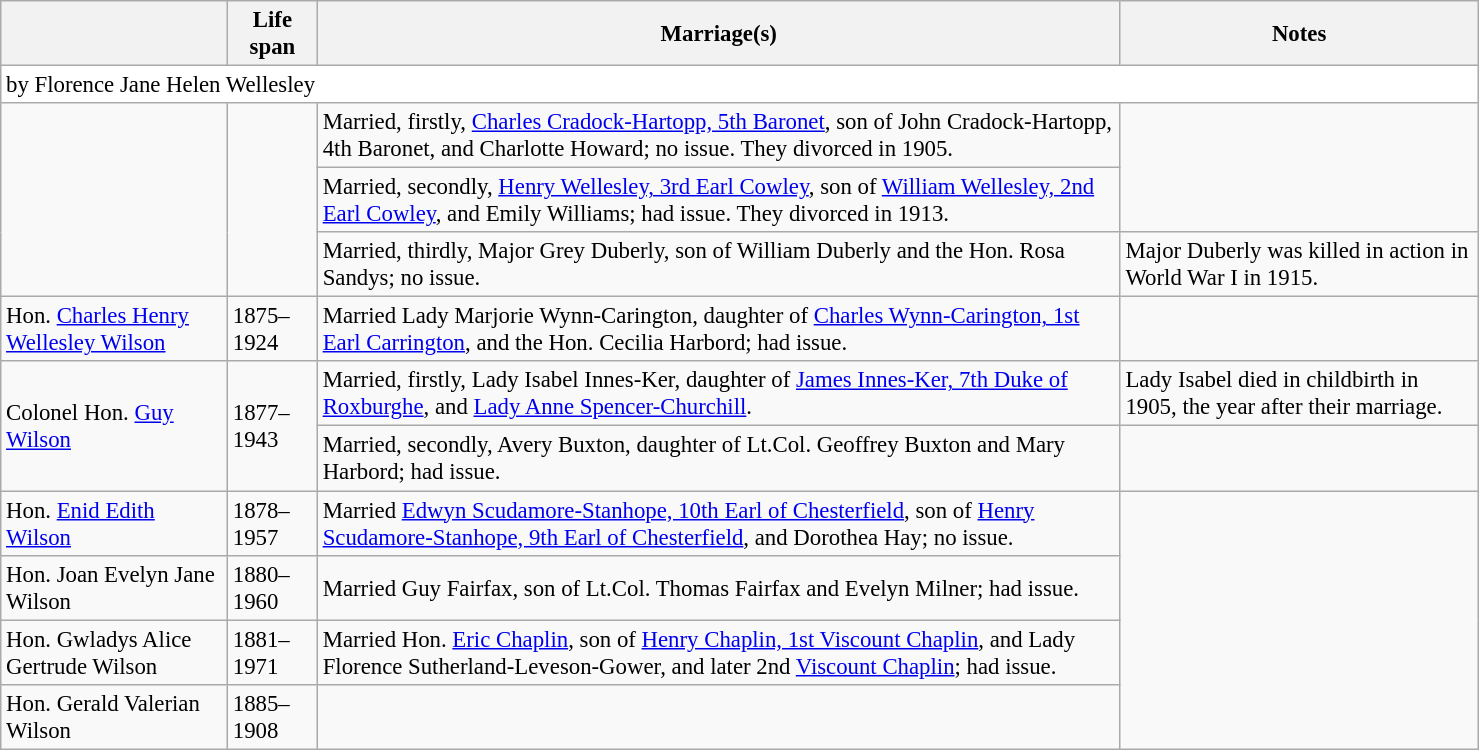<table class=wikitable style="font-size: 95%;width: 78%;">
<tr>
<th></th>
<th>Life span</th>
<th>Marriage(s)</th>
<th>Notes</th>
</tr>
<tr>
<td colspan=4 bgcolor=white>by Florence Jane Helen Wellesley</td>
</tr>
<tr>
<td rowspan=3></td>
<td rowspan=3></td>
<td>Married, firstly, <a href='#'>Charles Cradock-Hartopp, 5th Baronet</a>, son of John Cradock-Hartopp, 4th Baronet, and Charlotte Howard; no issue. They divorced in 1905.</td>
<td rowspan=2></td>
</tr>
<tr>
<td>Married, secondly, <a href='#'>Henry Wellesley, 3rd Earl Cowley</a>, son of <a href='#'>William Wellesley, 2nd Earl Cowley</a>, and Emily Williams; had issue. They divorced in 1913.</td>
</tr>
<tr>
<td>Married, thirdly, Major Grey Duberly, son of William Duberly and the Hon. Rosa Sandys; no issue.</td>
<td>Major Duberly was killed in action in World War I in 1915.</td>
</tr>
<tr>
<td>Hon. <a href='#'>Charles Henry Wellesley Wilson</a></td>
<td>1875–1924</td>
<td>Married Lady Marjorie Wynn-Carington, daughter of <a href='#'>Charles Wynn-Carington, 1st Earl Carrington</a>, and the Hon. Cecilia Harbord; had issue.</td>
<td></td>
</tr>
<tr>
<td rowspan=2>Colonel Hon. <a href='#'>Guy Wilson</a></td>
<td rowspan=2>1877–1943</td>
<td>Married, firstly, Lady Isabel Innes-Ker, daughter of <a href='#'>James Innes-Ker, 7th Duke of Roxburghe</a>, and <a href='#'>Lady Anne Spencer-Churchill</a>.</td>
<td>Lady Isabel died in childbirth in 1905, the year after their marriage.</td>
</tr>
<tr>
<td>Married, secondly, Avery Buxton, daughter of Lt.Col. Geoffrey Buxton and Mary Harbord; had issue.</td>
<td></td>
</tr>
<tr>
<td>Hon. <a href='#'>Enid Edith Wilson</a></td>
<td>1878–1957</td>
<td>Married <a href='#'>Edwyn Scudamore-Stanhope, 10th Earl of Chesterfield</a>, son of <a href='#'>Henry Scudamore-Stanhope, 9th Earl of Chesterfield</a>, and Dorothea Hay; no issue.</td>
<td rowspan=4></td>
</tr>
<tr>
<td>Hon. Joan Evelyn Jane Wilson</td>
<td>1880–1960</td>
<td>Married Guy Fairfax, son of Lt.Col. Thomas Fairfax and Evelyn Milner; had issue.</td>
</tr>
<tr>
<td>Hon. Gwladys Alice Gertrude Wilson</td>
<td>1881–1971</td>
<td>Married Hon. <a href='#'>Eric Chaplin</a>, son of <a href='#'>Henry Chaplin, 1st Viscount Chaplin</a>, and Lady Florence Sutherland-Leveson-Gower, and later 2nd <a href='#'>Viscount Chaplin</a>; had issue.</td>
</tr>
<tr>
<td>Hon. Gerald Valerian Wilson</td>
<td>1885–1908</td>
<td></td>
</tr>
</table>
